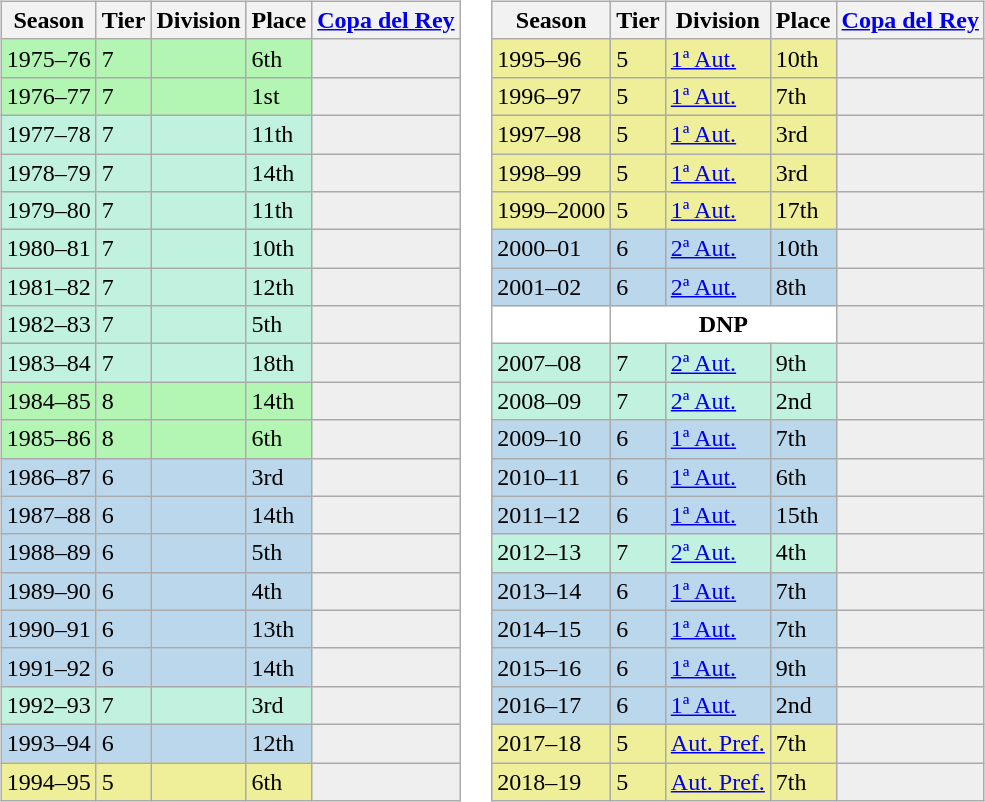<table>
<tr>
<td valign="top" width=0%><br><table class="wikitable">
<tr style="background:#f0f6fa;">
<th>Season</th>
<th>Tier</th>
<th>Division</th>
<th>Place</th>
<th><a href='#'>Copa del Rey</a></th>
</tr>
<tr>
<td style="background:#B3F5B3;">1975–76</td>
<td style="background:#B3F5B3;">7</td>
<td style="background:#B3F5B3;"></td>
<td style="background:#B3F5B3;">6th</td>
<th style="background:#efefef;"></th>
</tr>
<tr>
<td style="background:#B3F5B3;">1976–77</td>
<td style="background:#B3F5B3;">7</td>
<td style="background:#B3F5B3;"></td>
<td style="background:#B3F5B3;">1st</td>
<th style="background:#efefef;"></th>
</tr>
<tr>
<td style="background:#C0F2DF;">1977–78</td>
<td style="background:#C0F2DF;">7</td>
<td style="background:#C0F2DF;"></td>
<td style="background:#C0F2DF;">11th</td>
<th style="background:#efefef;"></th>
</tr>
<tr>
<td style="background:#C0F2DF;">1978–79</td>
<td style="background:#C0F2DF;">7</td>
<td style="background:#C0F2DF;"></td>
<td style="background:#C0F2DF;">14th</td>
<th style="background:#efefef;"></th>
</tr>
<tr>
<td style="background:#C0F2DF;">1979–80</td>
<td style="background:#C0F2DF;">7</td>
<td style="background:#C0F2DF;"></td>
<td style="background:#C0F2DF;">11th</td>
<th style="background:#efefef;"></th>
</tr>
<tr>
<td style="background:#C0F2DF;">1980–81</td>
<td style="background:#C0F2DF;">7</td>
<td style="background:#C0F2DF;"></td>
<td style="background:#C0F2DF;">10th</td>
<th style="background:#efefef;"></th>
</tr>
<tr>
<td style="background:#C0F2DF;">1981–82</td>
<td style="background:#C0F2DF;">7</td>
<td style="background:#C0F2DF;"></td>
<td style="background:#C0F2DF;">12th</td>
<th style="background:#efefef;"></th>
</tr>
<tr>
<td style="background:#C0F2DF;">1982–83</td>
<td style="background:#C0F2DF;">7</td>
<td style="background:#C0F2DF;"></td>
<td style="background:#C0F2DF;">5th</td>
<th style="background:#efefef;"></th>
</tr>
<tr>
<td style="background:#C0F2DF;">1983–84</td>
<td style="background:#C0F2DF;">7</td>
<td style="background:#C0F2DF;"></td>
<td style="background:#C0F2DF;">18th</td>
<th style="background:#efefef;"></th>
</tr>
<tr>
<td style="background:#B3F5B3;">1984–85</td>
<td style="background:#B3F5B3;">8</td>
<td style="background:#B3F5B3;"></td>
<td style="background:#B3F5B3;">14th</td>
<th style="background:#efefef;"></th>
</tr>
<tr>
<td style="background:#B3F5B3;">1985–86</td>
<td style="background:#B3F5B3;">8</td>
<td style="background:#B3F5B3;"></td>
<td style="background:#B3F5B3;">6th</td>
<th style="background:#efefef;"></th>
</tr>
<tr>
<td style="background:#BBD7EC;">1986–87</td>
<td style="background:#BBD7EC;">6</td>
<td style="background:#BBD7EC;"></td>
<td style="background:#BBD7EC;">3rd</td>
<th style="background:#efefef;"></th>
</tr>
<tr>
<td style="background:#BBD7EC;">1987–88</td>
<td style="background:#BBD7EC;">6</td>
<td style="background:#BBD7EC;"></td>
<td style="background:#BBD7EC;">14th</td>
<th style="background:#efefef;"></th>
</tr>
<tr>
<td style="background:#BBD7EC;">1988–89</td>
<td style="background:#BBD7EC;">6</td>
<td style="background:#BBD7EC;"></td>
<td style="background:#BBD7EC;">5th</td>
<th style="background:#efefef;"></th>
</tr>
<tr>
<td style="background:#BBD7EC;">1989–90</td>
<td style="background:#BBD7EC;">6</td>
<td style="background:#BBD7EC;"></td>
<td style="background:#BBD7EC;">4th</td>
<th style="background:#efefef;"></th>
</tr>
<tr>
<td style="background:#BBD7EC;">1990–91</td>
<td style="background:#BBD7EC;">6</td>
<td style="background:#BBD7EC;"></td>
<td style="background:#BBD7EC;">13th</td>
<th style="background:#efefef;"></th>
</tr>
<tr>
<td style="background:#BBD7EC;">1991–92</td>
<td style="background:#BBD7EC;">6</td>
<td style="background:#BBD7EC;"></td>
<td style="background:#BBD7EC;">14th</td>
<th style="background:#efefef;"></th>
</tr>
<tr>
<td style="background:#C0F2DF;">1992–93</td>
<td style="background:#C0F2DF;">7</td>
<td style="background:#C0F2DF;"></td>
<td style="background:#C0F2DF;">3rd</td>
<th style="background:#efefef;"></th>
</tr>
<tr>
<td style="background:#BBD7EC;">1993–94</td>
<td style="background:#BBD7EC;">6</td>
<td style="background:#BBD7EC;"></td>
<td style="background:#BBD7EC;">12th</td>
<th style="background:#efefef;"></th>
</tr>
<tr>
<td style="background:#EFEF99;">1994–95</td>
<td style="background:#EFEF99;">5</td>
<td style="background:#EFEF99;"></td>
<td style="background:#EFEF99;">6th</td>
<th style="background:#efefef;"></th>
</tr>
</table>
</td>
<td valign="top" width=0%><br><table class="wikitable">
<tr style="background:#f0f6fa;">
<th>Season</th>
<th>Tier</th>
<th>Division</th>
<th>Place</th>
<th><a href='#'>Copa del Rey</a></th>
</tr>
<tr>
<td style="background:#EFEF99;">1995–96</td>
<td style="background:#EFEF99;">5</td>
<td style="background:#EFEF99;"><a href='#'>1ª Aut.</a></td>
<td style="background:#EFEF99;">10th</td>
<th style="background:#efefef;"></th>
</tr>
<tr>
<td style="background:#EFEF99;">1996–97</td>
<td style="background:#EFEF99;">5</td>
<td style="background:#EFEF99;"><a href='#'>1ª Aut.</a></td>
<td style="background:#EFEF99;">7th</td>
<th style="background:#efefef;"></th>
</tr>
<tr>
<td style="background:#EFEF99;">1997–98</td>
<td style="background:#EFEF99;">5</td>
<td style="background:#EFEF99;"><a href='#'>1ª Aut.</a></td>
<td style="background:#EFEF99;">3rd</td>
<th style="background:#efefef;"></th>
</tr>
<tr>
<td style="background:#EFEF99;">1998–99</td>
<td style="background:#EFEF99;">5</td>
<td style="background:#EFEF99;"><a href='#'>1ª Aut.</a></td>
<td style="background:#EFEF99;">3rd</td>
<th style="background:#efefef;"></th>
</tr>
<tr>
<td style="background:#EFEF99;">1999–2000</td>
<td style="background:#EFEF99;">5</td>
<td style="background:#EFEF99;"><a href='#'>1ª Aut.</a></td>
<td style="background:#EFEF99;">17th</td>
<th style="background:#efefef;"></th>
</tr>
<tr>
<td style="background:#BBD7EC;">2000–01</td>
<td style="background:#BBD7EC;">6</td>
<td style="background:#BBD7EC;"><a href='#'>2ª Aut.</a></td>
<td style="background:#BBD7EC;">10th</td>
<th style="background:#efefef;"></th>
</tr>
<tr>
<td style="background:#BBD7EC;">2001–02</td>
<td style="background:#BBD7EC;">6</td>
<td style="background:#BBD7EC;"><a href='#'>2ª Aut.</a></td>
<td style="background:#BBD7EC;">8th</td>
<th style="background:#efefef;"></th>
</tr>
<tr>
<td style="background:#FFFFFF;"></td>
<th style="background:#FFFFFF;" colspan="3">DNP</th>
<th style="background:#efefef;"></th>
</tr>
<tr>
<td style="background:#C0F2DF;">2007–08</td>
<td style="background:#C0F2DF;">7</td>
<td style="background:#C0F2DF;"><a href='#'>2ª Aut.</a></td>
<td style="background:#C0F2DF;">9th</td>
<th style="background:#efefef;"></th>
</tr>
<tr>
<td style="background:#C0F2DF;">2008–09</td>
<td style="background:#C0F2DF;">7</td>
<td style="background:#C0F2DF;"><a href='#'>2ª Aut.</a></td>
<td style="background:#C0F2DF;">2nd</td>
<th style="background:#efefef;"></th>
</tr>
<tr>
<td style="background:#BBD7EC;">2009–10</td>
<td style="background:#BBD7EC;">6</td>
<td style="background:#BBD7EC;"><a href='#'>1ª Aut.</a></td>
<td style="background:#BBD7EC;">7th</td>
<th style="background:#efefef;"></th>
</tr>
<tr>
<td style="background:#BBD7EC;">2010–11</td>
<td style="background:#BBD7EC;">6</td>
<td style="background:#BBD7EC;"><a href='#'>1ª Aut.</a></td>
<td style="background:#BBD7EC;">6th</td>
<th style="background:#efefef;"></th>
</tr>
<tr>
<td style="background:#BBD7EC;">2011–12</td>
<td style="background:#BBD7EC;">6</td>
<td style="background:#BBD7EC;"><a href='#'>1ª Aut.</a></td>
<td style="background:#BBD7EC;">15th</td>
<th style="background:#efefef;"></th>
</tr>
<tr>
<td style="background:#C0F2DF;">2012–13</td>
<td style="background:#C0F2DF;">7</td>
<td style="background:#C0F2DF;"><a href='#'>2ª Aut.</a></td>
<td style="background:#C0F2DF;">4th</td>
<th style="background:#efefef;"></th>
</tr>
<tr>
<td style="background:#BBD7EC;">2013–14</td>
<td style="background:#BBD7EC;">6</td>
<td style="background:#BBD7EC;"><a href='#'>1ª Aut.</a></td>
<td style="background:#BBD7EC;">7th</td>
<th style="background:#efefef;"></th>
</tr>
<tr>
<td style="background:#BBD7EC;">2014–15</td>
<td style="background:#BBD7EC;">6</td>
<td style="background:#BBD7EC;"><a href='#'>1ª Aut.</a></td>
<td style="background:#BBD7EC;">7th</td>
<th style="background:#efefef;"></th>
</tr>
<tr>
<td style="background:#BBD7EC;">2015–16</td>
<td style="background:#BBD7EC;">6</td>
<td style="background:#BBD7EC;"><a href='#'>1ª Aut.</a></td>
<td style="background:#BBD7EC;">9th</td>
<th style="background:#efefef;"></th>
</tr>
<tr>
<td style="background:#BBD7EC;">2016–17</td>
<td style="background:#BBD7EC;">6</td>
<td style="background:#BBD7EC;"><a href='#'>1ª Aut.</a></td>
<td style="background:#BBD7EC;">2nd</td>
<th style="background:#efefef;"></th>
</tr>
<tr>
<td style="background:#EFEF99;">2017–18</td>
<td style="background:#EFEF99;">5</td>
<td style="background:#EFEF99;"><a href='#'>Aut. Pref.</a></td>
<td style="background:#EFEF99;">7th</td>
<th style="background:#efefef;"></th>
</tr>
<tr>
<td style="background:#EFEF99;">2018–19</td>
<td style="background:#EFEF99;">5</td>
<td style="background:#EFEF99;"><a href='#'>Aut. Pref.</a></td>
<td style="background:#EFEF99;">7th</td>
<th style="background:#efefef;"></th>
</tr>
</table>
</td>
</tr>
</table>
